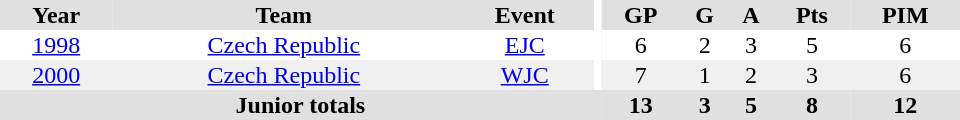<table border="0" cellpadding="1" cellspacing="0" ID="Table3" style="text-align:center; width:40em">
<tr bgcolor="#e0e0e0">
<th>Year</th>
<th>Team</th>
<th>Event</th>
<th rowspan="102" bgcolor="#ffffff"></th>
<th>GP</th>
<th>G</th>
<th>A</th>
<th>Pts</th>
<th>PIM</th>
</tr>
<tr>
<td><a href='#'>1998</a></td>
<td><a href='#'>Czech Republic</a></td>
<td><a href='#'>EJC</a></td>
<td>6</td>
<td>2</td>
<td>3</td>
<td>5</td>
<td>6</td>
</tr>
<tr bgcolor="#f0f0f0">
<td><a href='#'>2000</a></td>
<td><a href='#'>Czech Republic</a></td>
<td><a href='#'>WJC</a></td>
<td>7</td>
<td>1</td>
<td>2</td>
<td>3</td>
<td>6</td>
</tr>
<tr bgcolor="#e0e0e0">
<th colspan="4">Junior totals</th>
<th>13</th>
<th>3</th>
<th>5</th>
<th>8</th>
<th>12</th>
</tr>
</table>
